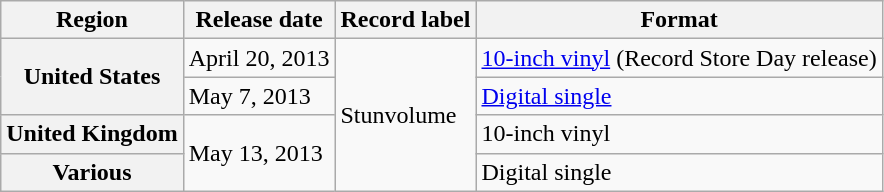<table class="wikitable plainrowheaders">
<tr>
<th scope="col">Region</th>
<th scope="col">Release date</th>
<th scope="col">Record label</th>
<th scope="col">Format</th>
</tr>
<tr>
<th scope="row" rowspan="2">United States</th>
<td>April 20, 2013</td>
<td rowspan="4">Stunvolume</td>
<td><a href='#'>10-inch vinyl</a> (Record Store Day release)</td>
</tr>
<tr>
<td>May 7, 2013</td>
<td><a href='#'>Digital single</a></td>
</tr>
<tr>
<th scope="row">United Kingdom</th>
<td rowspan="2">May 13, 2013</td>
<td>10-inch vinyl</td>
</tr>
<tr>
<th scope="row">Various</th>
<td>Digital single</td>
</tr>
</table>
